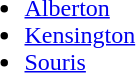<table width="50%">
<tr>
<td valign="top"><br><ul><li><a href='#'>Alberton</a></li><li><a href='#'>Kensington</a></li><li><a href='#'>Souris</a></li></ul></td>
</tr>
</table>
